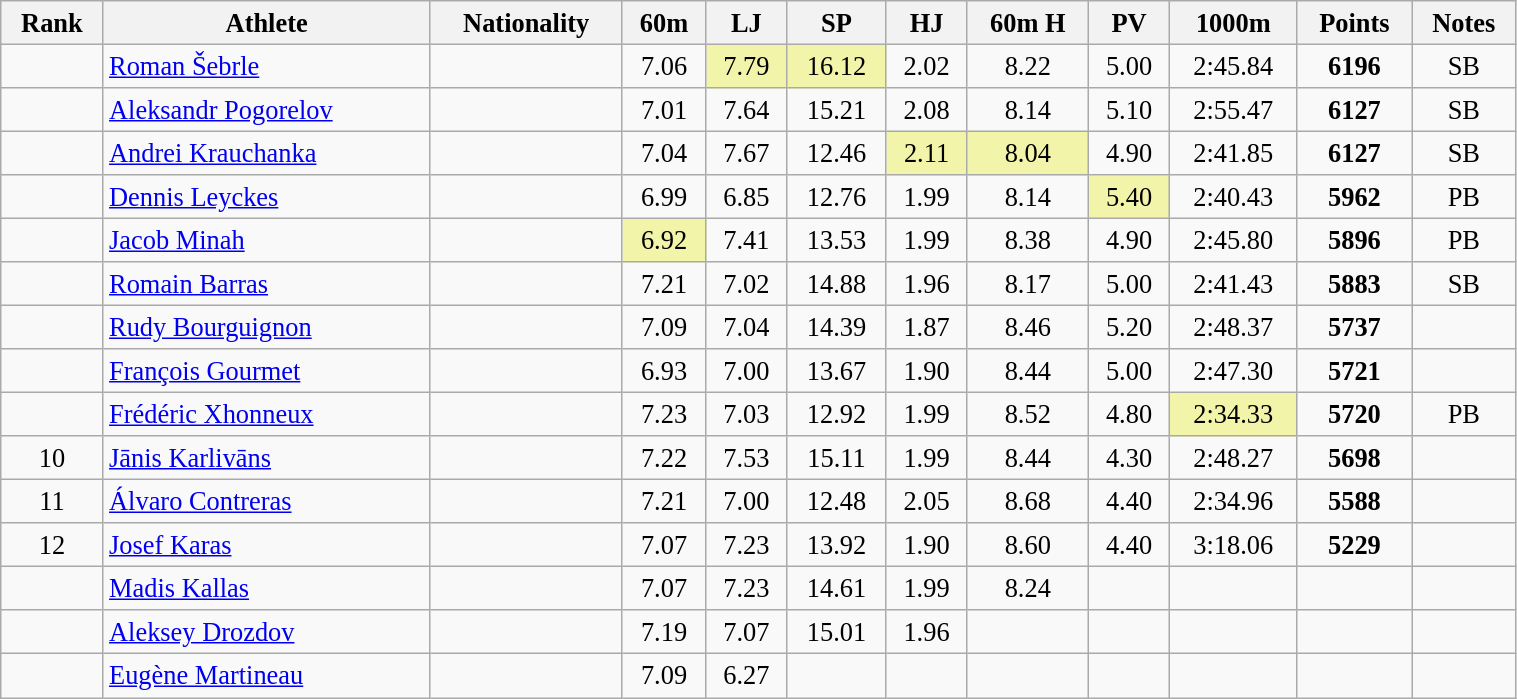<table class="wikitable sortable" style=" text-align:center; font-size:110%;" width="80%">
<tr>
<th>Rank</th>
<th>Athlete</th>
<th>Nationality</th>
<th>60m</th>
<th>LJ</th>
<th>SP</th>
<th>HJ</th>
<th>60m H</th>
<th>PV</th>
<th>1000m</th>
<th>Points</th>
<th>Notes</th>
</tr>
<tr>
<td></td>
<td align=left><a href='#'>Roman Šebrle</a></td>
<td align=left></td>
<td>7.06</td>
<td bgcolor=#F2F5A9>7.79</td>
<td bgcolor=#F2F5A9>16.12</td>
<td>2.02</td>
<td>8.22</td>
<td>5.00</td>
<td>2:45.84</td>
<td><strong>6196</strong></td>
<td>SB</td>
</tr>
<tr>
<td></td>
<td align=left><a href='#'>Aleksandr Pogorelov</a></td>
<td align=left></td>
<td>7.01</td>
<td>7.64</td>
<td>15.21</td>
<td>2.08</td>
<td>8.14</td>
<td>5.10</td>
<td>2:55.47</td>
<td><strong>6127</strong></td>
<td>SB</td>
</tr>
<tr>
<td></td>
<td align=left><a href='#'>Andrei Krauchanka</a></td>
<td align=left></td>
<td>7.04</td>
<td>7.67</td>
<td>12.46</td>
<td bgcolor=#F2F5A9>2.11</td>
<td bgcolor=#F2F5A9>8.04</td>
<td>4.90</td>
<td>2:41.85</td>
<td><strong>6127</strong></td>
<td>SB</td>
</tr>
<tr>
<td></td>
<td align=left><a href='#'>Dennis Leyckes</a></td>
<td align=left></td>
<td>6.99</td>
<td>6.85</td>
<td>12.76</td>
<td>1.99</td>
<td>8.14</td>
<td bgcolor=#F2F5A9>5.40</td>
<td>2:40.43</td>
<td><strong>5962</strong></td>
<td>PB</td>
</tr>
<tr>
<td></td>
<td align=left><a href='#'>Jacob Minah</a></td>
<td align=left></td>
<td bgcolor=#F2F5A9>6.92</td>
<td>7.41</td>
<td>13.53</td>
<td>1.99</td>
<td>8.38</td>
<td>4.90</td>
<td>2:45.80</td>
<td><strong>5896</strong></td>
<td>PB</td>
</tr>
<tr>
<td></td>
<td align=left><a href='#'>Romain Barras</a></td>
<td align=left></td>
<td>7.21</td>
<td>7.02</td>
<td>14.88</td>
<td>1.96</td>
<td>8.17</td>
<td>5.00</td>
<td>2:41.43</td>
<td><strong>5883</strong></td>
<td>SB</td>
</tr>
<tr>
<td></td>
<td align=left><a href='#'>Rudy Bourguignon</a></td>
<td align=left></td>
<td>7.09</td>
<td>7.04</td>
<td>14.39</td>
<td>1.87</td>
<td>8.46</td>
<td>5.20</td>
<td>2:48.37</td>
<td><strong>5737</strong></td>
<td></td>
</tr>
<tr>
<td></td>
<td align=left><a href='#'>François Gourmet</a></td>
<td align=left></td>
<td>6.93</td>
<td>7.00</td>
<td>13.67</td>
<td>1.90</td>
<td>8.44</td>
<td>5.00</td>
<td>2:47.30</td>
<td><strong>5721</strong></td>
<td></td>
</tr>
<tr>
<td></td>
<td align=left><a href='#'>Frédéric Xhonneux</a></td>
<td align=left></td>
<td>7.23</td>
<td>7.03</td>
<td>12.92</td>
<td>1.99</td>
<td>8.52</td>
<td>4.80</td>
<td bgcolor=#F2F5A9>2:34.33</td>
<td><strong>5720</strong></td>
<td>PB</td>
</tr>
<tr>
<td>10</td>
<td align=left><a href='#'>Jānis Karlivāns</a></td>
<td align=left></td>
<td>7.22</td>
<td>7.53</td>
<td>15.11</td>
<td>1.99</td>
<td>8.44</td>
<td>4.30</td>
<td>2:48.27</td>
<td><strong>5698</strong></td>
<td></td>
</tr>
<tr>
<td>11</td>
<td align=left><a href='#'>Álvaro Contreras</a></td>
<td align=left></td>
<td>7.21</td>
<td>7.00</td>
<td>12.48</td>
<td>2.05</td>
<td>8.68</td>
<td>4.40</td>
<td>2:34.96</td>
<td><strong>5588</strong></td>
<td></td>
</tr>
<tr>
<td>12</td>
<td align=left><a href='#'>Josef Karas</a></td>
<td align=left></td>
<td>7.07</td>
<td>7.23</td>
<td>13.92</td>
<td>1.90</td>
<td>8.60</td>
<td>4.40</td>
<td>3:18.06</td>
<td><strong>5229</strong></td>
<td></td>
</tr>
<tr>
<td></td>
<td align=left><a href='#'>Madis Kallas</a></td>
<td align=left></td>
<td>7.07</td>
<td>7.23</td>
<td>14.61</td>
<td>1.99</td>
<td>8.24</td>
<td></td>
<td></td>
<td><strong></strong></td>
<td></td>
</tr>
<tr>
<td></td>
<td align=left><a href='#'>Aleksey Drozdov</a></td>
<td align=left></td>
<td>7.19</td>
<td>7.07</td>
<td>15.01</td>
<td>1.96</td>
<td></td>
<td></td>
<td></td>
<td><strong></strong></td>
<td></td>
</tr>
<tr>
<td></td>
<td align=left><a href='#'>Eugène Martineau</a></td>
<td align=left></td>
<td>7.09</td>
<td>6.27</td>
<td></td>
<td></td>
<td></td>
<td></td>
<td></td>
<td><strong></strong></td>
<td></td>
</tr>
</table>
